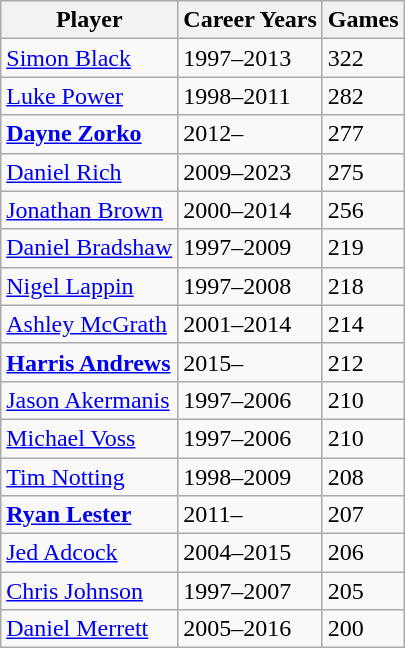<table class="wikitable">
<tr>
<th>Player</th>
<th>Career Years</th>
<th>Games</th>
</tr>
<tr>
<td><a href='#'>Simon Black</a></td>
<td>1997–2013</td>
<td>322</td>
</tr>
<tr>
<td><a href='#'>Luke Power</a></td>
<td>1998–2011</td>
<td>282</td>
</tr>
<tr>
<td><strong><a href='#'>Dayne Zorko</a></strong></td>
<td>2012–</td>
<td>277</td>
</tr>
<tr>
<td><a href='#'>Daniel Rich</a></td>
<td>2009–2023</td>
<td>275</td>
</tr>
<tr>
<td><a href='#'>Jonathan Brown</a></td>
<td>2000–2014</td>
<td>256</td>
</tr>
<tr>
<td><a href='#'>Daniel Bradshaw</a></td>
<td>1997–2009</td>
<td>219</td>
</tr>
<tr>
<td><a href='#'>Nigel Lappin</a></td>
<td>1997–2008</td>
<td>218</td>
</tr>
<tr>
<td><a href='#'>Ashley McGrath</a></td>
<td>2001–2014</td>
<td>214</td>
</tr>
<tr>
<td><strong><a href='#'>Harris Andrews</a></strong></td>
<td>2015–</td>
<td>212</td>
</tr>
<tr>
<td><a href='#'>Jason Akermanis</a></td>
<td>1997–2006</td>
<td>210</td>
</tr>
<tr>
<td><a href='#'>Michael Voss</a></td>
<td>1997–2006</td>
<td>210</td>
</tr>
<tr>
<td><a href='#'>Tim Notting</a></td>
<td>1998–2009</td>
<td>208</td>
</tr>
<tr>
<td><strong><a href='#'>Ryan Lester</a></strong></td>
<td>2011–</td>
<td>207</td>
</tr>
<tr>
<td><a href='#'>Jed Adcock</a></td>
<td>2004–2015</td>
<td>206</td>
</tr>
<tr>
<td><a href='#'>Chris Johnson</a></td>
<td>1997–2007</td>
<td>205</td>
</tr>
<tr>
<td><a href='#'>Daniel Merrett</a></td>
<td>2005–2016</td>
<td>200</td>
</tr>
</table>
